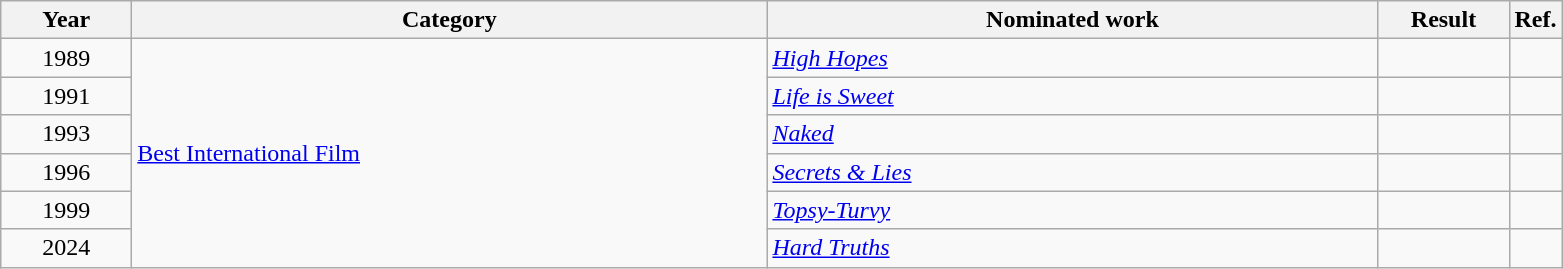<table class=wikitable>
<tr>
<th scope="col" style="width:5em;">Year</th>
<th scope="col" style="width:26em;">Category</th>
<th scope="col" style="width:25em;">Nominated work</th>
<th scope="col" style="width:5em;">Result</th>
<th>Ref.</th>
</tr>
<tr>
<td style="text-align:center;">1989</td>
<td rowspan=6><a href='#'>Best International Film</a></td>
<td><em><a href='#'>High Hopes</a></em></td>
<td></td>
<td></td>
</tr>
<tr>
<td style="text-align:center;">1991</td>
<td><em><a href='#'>Life is Sweet</a></em></td>
<td></td>
<td></td>
</tr>
<tr>
<td style="text-align:center;">1993</td>
<td><em><a href='#'>Naked</a></em></td>
<td></td>
<td></td>
</tr>
<tr>
<td style="text-align:center;">1996</td>
<td><em><a href='#'>Secrets & Lies</a></em></td>
<td></td>
<td></td>
</tr>
<tr>
<td style="text-align:center;">1999</td>
<td><em><a href='#'>Topsy-Turvy</a></em></td>
<td></td>
<td></td>
</tr>
<tr>
<td style="text-align:center;">2024</td>
<td><em><a href='#'>Hard Truths</a></em></td>
<td></td>
<td></td>
</tr>
</table>
